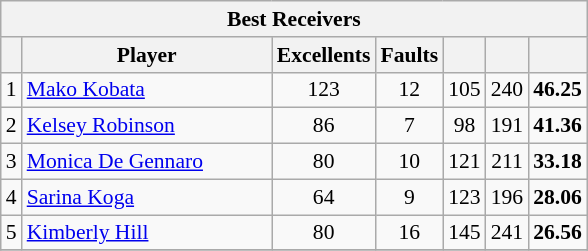<table class="wikitable sortable" style=font-size:90%>
<tr>
<th colspan=7>Best Receivers</th>
</tr>
<tr>
<th></th>
<th width=160>Player</th>
<th width=20>Excellents</th>
<th width=20>Faults</th>
<th width=20></th>
<th width=20></th>
<th width=20></th>
</tr>
<tr>
<td align=center>1</td>
<td> <a href='#'>Mako Kobata</a></td>
<td align=center>123</td>
<td align=center>12</td>
<td align=center>105</td>
<td align=center>240</td>
<td align=center><strong>46.25</strong></td>
</tr>
<tr>
<td align=center>2</td>
<td> <a href='#'>Kelsey Robinson</a></td>
<td align=center>86</td>
<td align=center>7</td>
<td align=center>98</td>
<td align=center>191</td>
<td align=center><strong>41.36</strong></td>
</tr>
<tr>
<td align=center>3</td>
<td> <a href='#'>Monica De Gennaro</a></td>
<td align=center>80</td>
<td align=center>10</td>
<td align=center>121</td>
<td align=center>211</td>
<td align=center><strong>33.18</strong></td>
</tr>
<tr>
<td align=center>4</td>
<td> <a href='#'>Sarina Koga</a></td>
<td align=center>64</td>
<td align=center>9</td>
<td align=center>123</td>
<td align=center>196</td>
<td align=center><strong>28.06</strong></td>
</tr>
<tr>
<td align=center>5</td>
<td> <a href='#'>Kimberly Hill</a></td>
<td align=center>80</td>
<td align=center>16</td>
<td align=center>145</td>
<td align=center>241</td>
<td align=center><strong>26.56</strong></td>
</tr>
<tr>
</tr>
</table>
